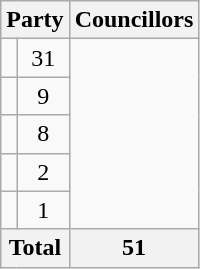<table class="wikitable">
<tr>
<th colspan=2>Party</th>
<th>Councillors</th>
</tr>
<tr>
<td></td>
<td align=center>31</td>
</tr>
<tr>
<td></td>
<td align=center>9</td>
</tr>
<tr>
<td></td>
<td align=center>8</td>
</tr>
<tr>
<td></td>
<td align=center>2</td>
</tr>
<tr>
<td></td>
<td align=center>1</td>
</tr>
<tr>
<th colspan=2>Total</th>
<th align=center>51</th>
</tr>
</table>
